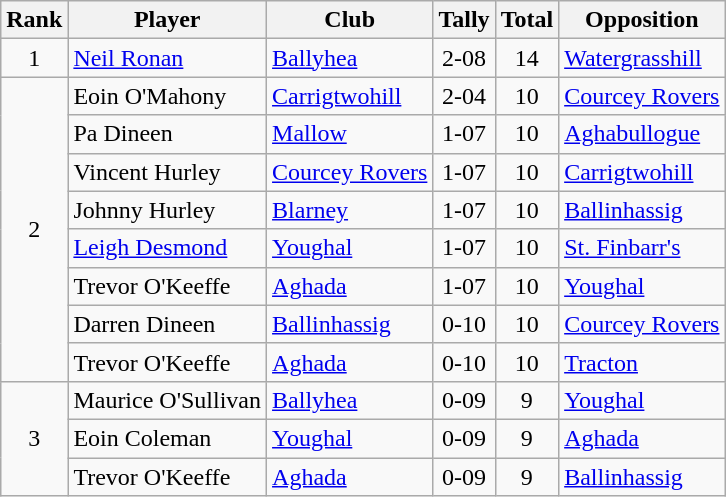<table class="wikitable">
<tr>
<th>Rank</th>
<th>Player</th>
<th>Club</th>
<th>Tally</th>
<th>Total</th>
<th>Opposition</th>
</tr>
<tr>
<td rowspan="1" style="text-align:center;">1</td>
<td><a href='#'>Neil Ronan</a></td>
<td><a href='#'>Ballyhea</a></td>
<td align=center>2-08</td>
<td align=center>14</td>
<td><a href='#'>Watergrasshill</a></td>
</tr>
<tr>
<td rowspan="8" style="text-align:center;">2</td>
<td>Eoin O'Mahony</td>
<td><a href='#'>Carrigtwohill</a></td>
<td align=center>2-04</td>
<td align=center>10</td>
<td><a href='#'>Courcey Rovers</a></td>
</tr>
<tr>
<td>Pa Dineen</td>
<td><a href='#'>Mallow</a></td>
<td align=center>1-07</td>
<td align=center>10</td>
<td><a href='#'>Aghabullogue</a></td>
</tr>
<tr>
<td>Vincent Hurley</td>
<td><a href='#'>Courcey Rovers</a></td>
<td align=center>1-07</td>
<td align=center>10</td>
<td><a href='#'>Carrigtwohill</a></td>
</tr>
<tr>
<td>Johnny Hurley</td>
<td><a href='#'>Blarney</a></td>
<td align=center>1-07</td>
<td align=center>10</td>
<td><a href='#'>Ballinhassig</a></td>
</tr>
<tr>
<td><a href='#'>Leigh Desmond</a></td>
<td><a href='#'>Youghal</a></td>
<td align=center>1-07</td>
<td align=center>10</td>
<td><a href='#'>St. Finbarr's</a></td>
</tr>
<tr>
<td>Trevor O'Keeffe</td>
<td><a href='#'>Aghada</a></td>
<td align=center>1-07</td>
<td align=center>10</td>
<td><a href='#'>Youghal</a></td>
</tr>
<tr>
<td>Darren Dineen</td>
<td><a href='#'>Ballinhassig</a></td>
<td align=center>0-10</td>
<td align=center>10</td>
<td><a href='#'>Courcey Rovers</a></td>
</tr>
<tr>
<td>Trevor O'Keeffe</td>
<td><a href='#'>Aghada</a></td>
<td align=center>0-10</td>
<td align=center>10</td>
<td><a href='#'>Tracton</a></td>
</tr>
<tr>
<td rowspan="3" style="text-align:center;">3</td>
<td>Maurice O'Sullivan</td>
<td><a href='#'>Ballyhea</a></td>
<td align=center>0-09</td>
<td align=center>9</td>
<td><a href='#'>Youghal</a></td>
</tr>
<tr>
<td>Eoin Coleman</td>
<td><a href='#'>Youghal</a></td>
<td align=center>0-09</td>
<td align=center>9</td>
<td><a href='#'>Aghada</a></td>
</tr>
<tr>
<td>Trevor O'Keeffe</td>
<td><a href='#'>Aghada</a></td>
<td align=center>0-09</td>
<td align=center>9</td>
<td><a href='#'>Ballinhassig</a></td>
</tr>
</table>
